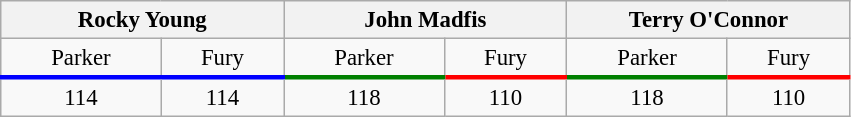<table class="wikitable" style="text-align:center; font-size: 95%">
<tr>
<th colspan=2 style="width:20%">Rocky Young</th>
<th colspan=2 style="width:20%">John Madfis</th>
<th colspan=2 style="width:20%">Terry O'Connor</th>
</tr>
<tr>
<td style="border-bottom:3px solid blue;">Parker</td>
<td style="border-bottom:3px solid blue;">Fury</td>
<td style="border-bottom:3px solid green;">Parker</td>
<td style="border-bottom:3px solid red;">Fury</td>
<td style="border-bottom:3px solid green;">Parker</td>
<td style="border-bottom:3px solid red;">Fury</td>
</tr>
<tr>
<td>114</td>
<td>114</td>
<td>118</td>
<td>110</td>
<td>118</td>
<td>110</td>
</tr>
</table>
